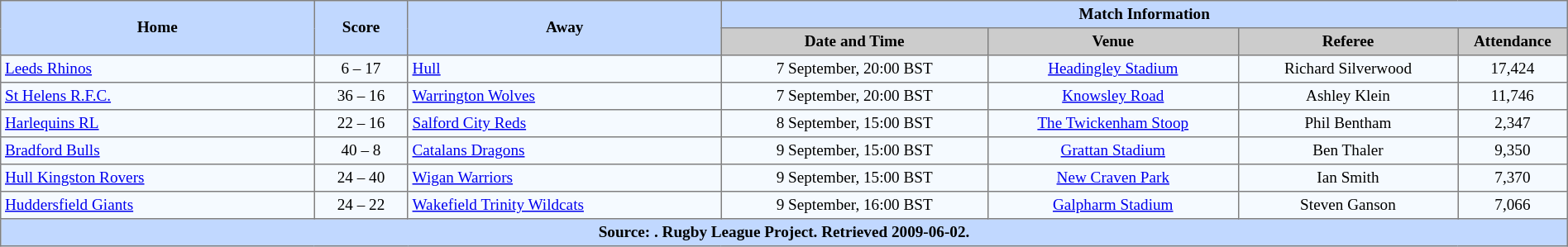<table border="1" cellpadding="3" cellspacing="0" style="border-collapse:collapse; font-size:80%; text-align:center; width:100%;">
<tr style="background:#c1d8ff;">
<th rowspan="2" style="width:20%;">Home</th>
<th rowspan="2" style="width:6%;">Score</th>
<th rowspan="2" style="width:20%;">Away</th>
<th colspan=6>Match Information</th>
</tr>
<tr style="background:#ccc;">
<th width=17%>Date and Time</th>
<th width=16%>Venue</th>
<th width=14%>Referee</th>
<th width=7%>Attendance</th>
</tr>
<tr style="background:#f5faff;">
<td align=left> <a href='#'>Leeds Rhinos</a></td>
<td>6 – 17</td>
<td align=left> <a href='#'>Hull</a></td>
<td>7 September, 20:00 BST</td>
<td><a href='#'>Headingley Stadium</a></td>
<td>Richard Silverwood</td>
<td>17,424</td>
</tr>
<tr style="background:#f5faff;">
<td align=left> <a href='#'>St Helens R.F.C.</a></td>
<td>36 – 16</td>
<td align=left> <a href='#'>Warrington Wolves</a></td>
<td>7 September, 20:00 BST</td>
<td><a href='#'>Knowsley Road</a></td>
<td>Ashley Klein</td>
<td>11,746</td>
</tr>
<tr style="background:#f5faff;">
<td align=left> <a href='#'>Harlequins RL</a></td>
<td>22 – 16</td>
<td align=left> <a href='#'>Salford City Reds</a></td>
<td>8 September, 15:00 BST</td>
<td><a href='#'>The Twickenham Stoop</a></td>
<td>Phil Bentham</td>
<td>2,347</td>
</tr>
<tr style="background:#f5faff;">
<td align=left> <a href='#'>Bradford Bulls</a></td>
<td>40 – 8</td>
<td align=left> <a href='#'>Catalans Dragons</a></td>
<td>9 September, 15:00 BST</td>
<td><a href='#'>Grattan Stadium</a></td>
<td>Ben Thaler</td>
<td>9,350</td>
</tr>
<tr style="background:#f5faff;">
<td align=left> <a href='#'>Hull Kingston Rovers</a></td>
<td>24 – 40</td>
<td align=left> <a href='#'>Wigan Warriors</a></td>
<td>9 September, 15:00 BST</td>
<td><a href='#'>New Craven Park</a></td>
<td>Ian Smith</td>
<td>7,370</td>
</tr>
<tr style="background:#f5faff;">
<td align=left> <a href='#'>Huddersfield Giants</a></td>
<td>24 – 22</td>
<td align=left> <a href='#'>Wakefield Trinity Wildcats</a></td>
<td>9 September, 16:00 BST</td>
<td><a href='#'>Galpharm Stadium</a></td>
<td>Steven Ganson</td>
<td>7,066</td>
</tr>
<tr style="background:#c1d8ff;">
<th colspan=10>Source: . Rugby League Project. Retrieved 2009-06-02.</th>
</tr>
</table>
